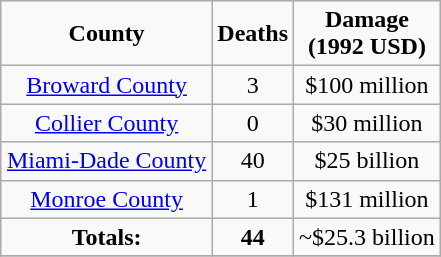<table class="wikitable" border="1" style="float:right;margin:0 0 0.5em 1em; float:right;">
<tr align = "center">
<td><strong>County</strong></td>
<td><strong>Deaths</strong></td>
<td><strong>Damage<br>(1992 USD)</strong></td>
</tr>
<tr align = "center">
<td><a href='#'>Broward County</a></td>
<td>3</td>
<td>$100 million</td>
</tr>
<tr align = "center">
<td><a href='#'>Collier County</a></td>
<td>0</td>
<td>$30 million</td>
</tr>
<tr align = "center">
<td><a href='#'>Miami-Dade County</a></td>
<td>40</td>
<td>$25 billion</td>
</tr>
<tr align = "center">
<td><a href='#'>Monroe County</a></td>
<td>1</td>
<td>$131 million</td>
</tr>
<tr align = "center">
<td><strong>Totals:</strong></td>
<td><strong>44</strong></td>
<td>~$25.3 billion</td>
</tr>
<tr>
</tr>
</table>
